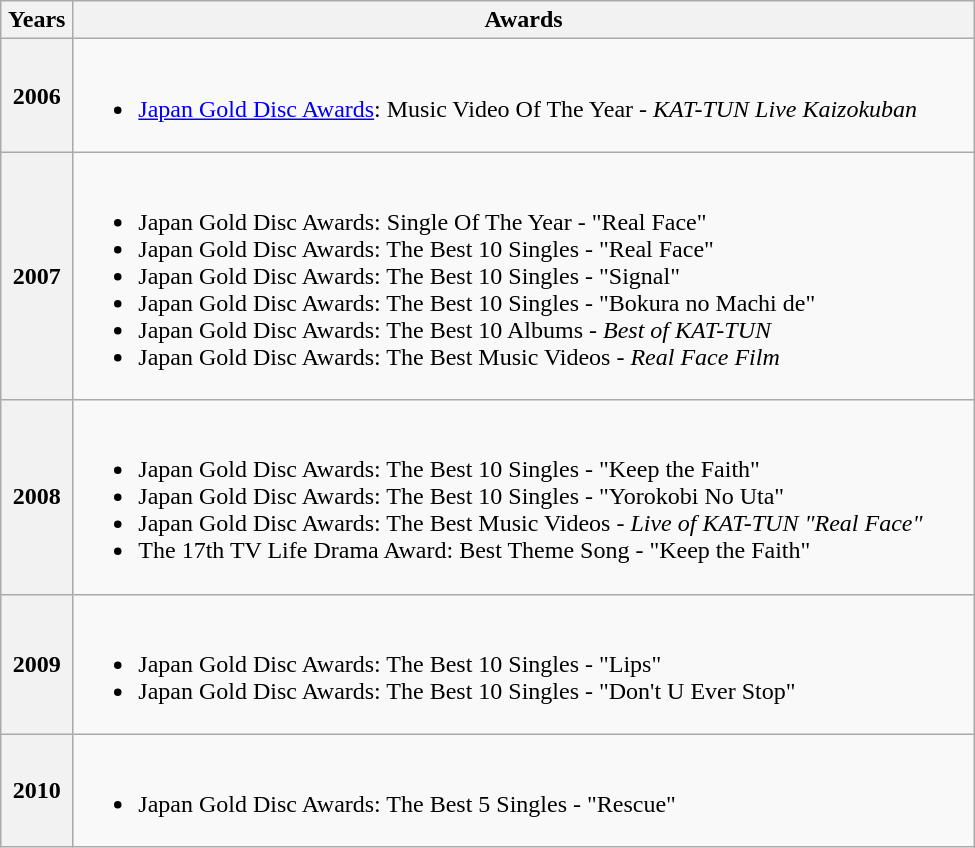<table class="wikitable" style="width:650px;">
<tr>
<th align="left">Years</th>
<th align="left">Awards</th>
</tr>
<tr>
<th style="text-align:center;">2006</th>
<td align="left"><br><ul><li><a href='#'>Japan Gold Disc Awards</a>: Music Video Of The Year - <em>KAT-TUN Live Kaizokuban</em></li></ul></td>
</tr>
<tr>
<th style="text-align:center;">2007</th>
<td align="left"><br><ul><li>Japan Gold Disc Awards: Single Of The Year - "Real Face"</li><li>Japan Gold Disc Awards: The Best 10 Singles - "Real Face"</li><li>Japan Gold Disc Awards: The Best 10 Singles - "Signal"</li><li>Japan Gold Disc Awards: The Best 10 Singles - "Bokura no Machi de"</li><li>Japan Gold Disc Awards: The Best 10 Albums - <em>Best of KAT-TUN</em></li><li>Japan Gold Disc Awards: The Best Music Videos - <em>Real Face Film</em></li></ul></td>
</tr>
<tr>
<th style="text-align:center;">2008</th>
<td align="left"><br><ul><li>Japan Gold Disc Awards: The Best 10 Singles - "Keep the Faith"</li><li>Japan Gold Disc Awards: The Best 10 Singles - "Yorokobi No Uta"</li><li>Japan Gold Disc Awards: The Best Music Videos - <em>Live of KAT-TUN "Real Face"</em></li><li>The 17th TV Life Drama Award: Best Theme Song - "Keep the Faith"</li></ul></td>
</tr>
<tr>
<th style="text-align:center;">2009</th>
<td align="left"><br><ul><li>Japan Gold Disc Awards: The Best 10 Singles - "Lips"</li><li>Japan Gold Disc Awards: The Best 10 Singles - "Don't U Ever Stop"</li></ul></td>
</tr>
<tr>
<th style="text-align:center;">2010</th>
<td align="left"><br><ul><li>Japan Gold Disc Awards: The Best 5 Singles - "Rescue"</li></ul></td>
</tr>
</table>
